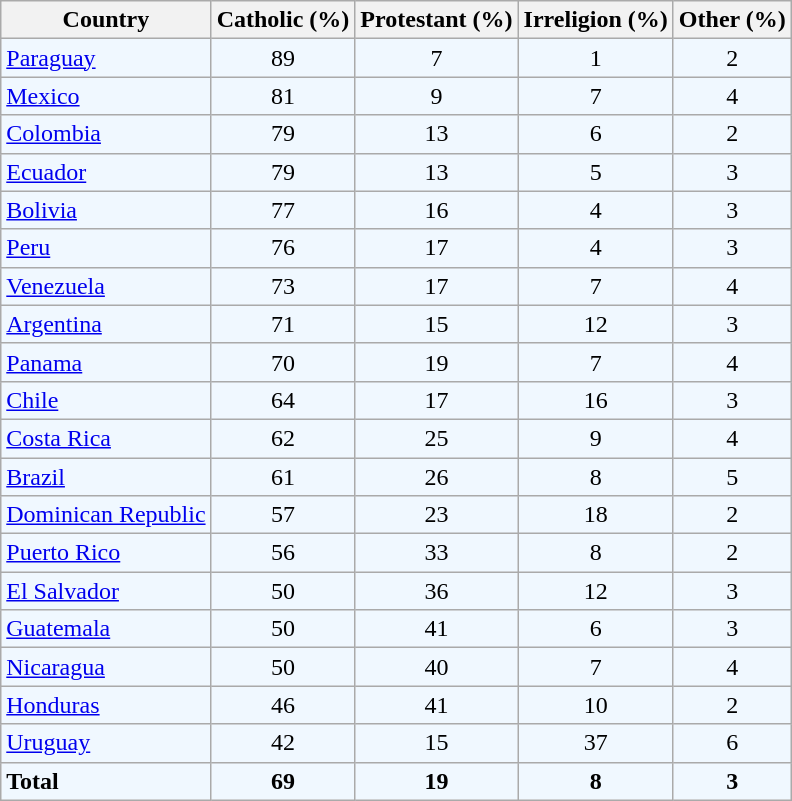<table class="wikitable sortable" style="text-align:center">
<tr>
<th>Country</th>
<th>Catholic (%)</th>
<th>Protestant (%)</th>
<th>Irreligion (%)</th>
<th>Other (%)</th>
</tr>
<tr style="background:#f0f8ff;">
<td style="text-align:left;"> <a href='#'>Paraguay</a></td>
<td>89</td>
<td>7</td>
<td>1</td>
<td>2</td>
</tr>
<tr style="background:#f0f8ff;">
<td style="text-align:left;"> <a href='#'>Mexico</a></td>
<td>81</td>
<td>9</td>
<td>7</td>
<td>4</td>
</tr>
<tr style="background:#f0f8ff;">
<td style="text-align:left;"> <a href='#'>Colombia</a></td>
<td>79</td>
<td>13</td>
<td>6</td>
<td>2</td>
</tr>
<tr style="background:#f0f8ff;">
<td style="text-align:left;"> <a href='#'>Ecuador</a></td>
<td>79</td>
<td>13</td>
<td>5</td>
<td>3</td>
</tr>
<tr style="background:#f0f8ff;">
<td style="text-align:left;"> <a href='#'>Bolivia</a></td>
<td>77</td>
<td>16</td>
<td>4</td>
<td>3</td>
</tr>
<tr style="background:#f0f8ff;">
<td style="text-align:left;"> <a href='#'>Peru</a></td>
<td>76</td>
<td>17</td>
<td>4</td>
<td>3</td>
</tr>
<tr style="background:#f0f8ff;">
<td style="text-align:left;"> <a href='#'>Venezuela</a></td>
<td>73</td>
<td>17</td>
<td>7</td>
<td>4</td>
</tr>
<tr style="background:#f0f8ff;">
<td style="text-align:left;"> <a href='#'>Argentina</a></td>
<td>71</td>
<td>15</td>
<td>12</td>
<td>3</td>
</tr>
<tr style="background:#f0f8ff;">
<td style="text-align:left;"> <a href='#'>Panama</a></td>
<td>70</td>
<td>19</td>
<td>7</td>
<td>4</td>
</tr>
<tr style="background:#f0f8ff;">
<td style="text-align:left;"> <a href='#'>Chile</a></td>
<td>64</td>
<td>17</td>
<td>16</td>
<td>3</td>
</tr>
<tr style="background:#f0f8ff;">
<td style="text-align:left;"> <a href='#'>Costa Rica</a></td>
<td>62</td>
<td>25</td>
<td>9</td>
<td>4</td>
</tr>
<tr style="background:#f0f8ff;">
<td style="text-align:left;"> <a href='#'>Brazil</a></td>
<td>61</td>
<td>26</td>
<td>8</td>
<td>5</td>
</tr>
<tr style="background:#f0f8ff;">
<td style="text-align:left;"> <a href='#'>Dominican Republic</a></td>
<td>57</td>
<td>23</td>
<td>18</td>
<td>2</td>
</tr>
<tr style="background:#f0f8ff;">
<td style="text-align:left;"> <a href='#'>Puerto Rico</a></td>
<td>56</td>
<td>33</td>
<td>8</td>
<td>2</td>
</tr>
<tr style="background:#f0f8ff;">
<td style="text-align:left;"> <a href='#'>El Salvador</a></td>
<td>50</td>
<td>36</td>
<td>12</td>
<td>3</td>
</tr>
<tr style="background:#f0f8ff;">
<td style="text-align:left;"> <a href='#'>Guatemala</a></td>
<td>50</td>
<td>41</td>
<td>6</td>
<td>3</td>
</tr>
<tr style="background:#f0f8ff;">
<td style="text-align:left;"> <a href='#'>Nicaragua</a></td>
<td>50</td>
<td>40</td>
<td>7</td>
<td>4</td>
</tr>
<tr style="background:#f0f8ff;">
<td style="text-align:left;"> <a href='#'>Honduras</a></td>
<td>46</td>
<td>41</td>
<td>10</td>
<td>2</td>
</tr>
<tr style="background:#f0f8ff;">
<td style="text-align:left;"> <a href='#'>Uruguay</a></td>
<td>42</td>
<td>15</td>
<td>37</td>
<td>6</td>
</tr>
<tr style="background:#f0f8ff;">
<td style="text-align:left;"><strong>Total</strong></td>
<td><strong>69</strong></td>
<td><strong>19</strong></td>
<td><strong>8</strong></td>
<td><strong>3</strong></td>
</tr>
</table>
